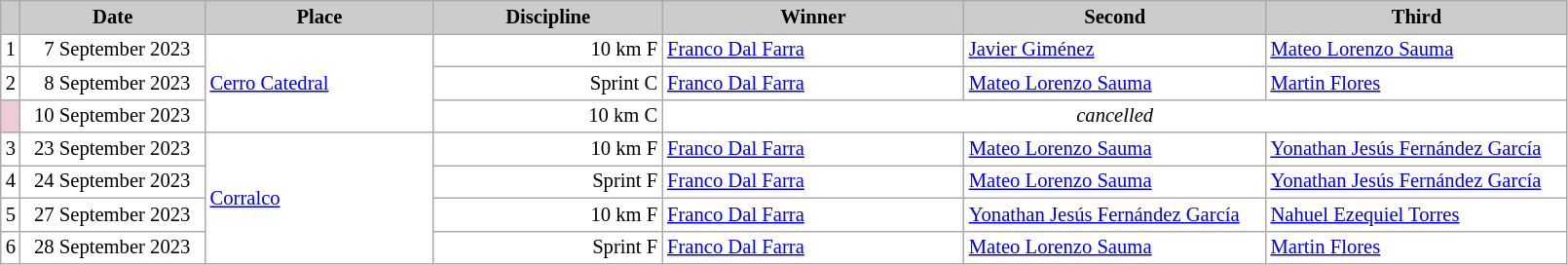<table class="wikitable plainrowheaders" style="background:#fff; font-size:86%; line-height:16px; border:grey solid 1px; border-collapse:collapse;">
<tr style="background:#ccc; text-align:center;">
<th scope="col" style="background:#ccc; width=30 px;"></th>
<th scope="col" style="background:#ccc; width:120px;">Date</th>
<th scope="col" style="background:#ccc; width:150px;">Place</th>
<th scope="col" style="background:#ccc; width:150px;">Discipline</th>
<th scope="col" style="background:#ccc; width:200px;">Winner</th>
<th scope="col" style="background:#ccc; width:200px;">Second</th>
<th scope="col" style="background:#ccc; width:200px;">Third</th>
</tr>
<tr>
<td align=center>1</td>
<td align=right>7 September 2023  </td>
<td rowspan=3> <a href='#'>Cerro Catedral</a></td>
<td align=right>10 km F</td>
<td> <a href='#'>Franco Dal Farra</a></td>
<td> <a href='#'>Javier Giménez</a></td>
<td> <a href='#'>Mateo Lorenzo Sauma</a></td>
</tr>
<tr>
<td align=center>2</td>
<td align=right>8 September 2023  </td>
<td align=right>Sprint C</td>
<td> <a href='#'>Franco Dal Farra</a></td>
<td> <a href='#'>Mateo Lorenzo Sauma</a></td>
<td> <a href='#'>Martin Flores</a></td>
</tr>
<tr>
<td bgcolor="EDCCD5"></td>
<td align=right>10 September 2023  </td>
<td align=right>10 km C</td>
<td colspan=3 align=center><em>cancelled</em></td>
</tr>
<tr>
<td align=center>3</td>
<td align=right>23 September 2023  </td>
<td rowspan=4> <a href='#'>Corralco</a></td>
<td align=right>10 km F</td>
<td> <a href='#'>Franco Dal Farra</a></td>
<td> <a href='#'>Mateo Lorenzo Sauma</a></td>
<td> <a href='#'>Yonathan Jesús Fernández García</a></td>
</tr>
<tr>
<td align=center>4</td>
<td align=right>24 September 2023  </td>
<td align=right>Sprint F</td>
<td> <a href='#'>Franco Dal Farra</a></td>
<td> <a href='#'>Mateo Lorenzo Sauma</a></td>
<td> <a href='#'>Yonathan Jesús Fernández García</a></td>
</tr>
<tr>
<td align=center>5</td>
<td align=right>27 September 2023  </td>
<td align=right>10 km F</td>
<td> <a href='#'>Franco Dal Farra</a></td>
<td> <a href='#'>Yonathan Jesús Fernández García</a></td>
<td> <a href='#'>Nahuel Ezequiel Torres</a></td>
</tr>
<tr>
<td align=center>6</td>
<td align=right>28 September 2023  </td>
<td align=right>Sprint F</td>
<td> <a href='#'>Franco Dal Farra</a></td>
<td> <a href='#'>Mateo Lorenzo Sauma</a></td>
<td> <a href='#'>Martin Flores</a></td>
</tr>
</table>
